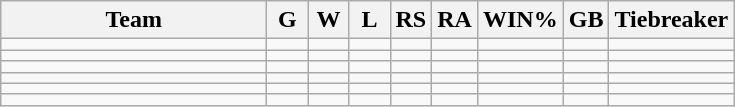<table class=wikitable style=text-align:center>
<tr>
<th width=170>Team</th>
<th width=20>G</th>
<th width=20>W</th>
<th width=20>L</th>
<th width=20>RS</th>
<th width=20>RA</th>
<th width=20>WIN%</th>
<th width=20>GB</th>
<th width=40>Tiebreaker</th>
</tr>
<tr>
<td align=left></td>
<td></td>
<td></td>
<td></td>
<td></td>
<td></td>
<td></td>
<td></td>
<td></td>
</tr>
<tr>
<td align=left></td>
<td></td>
<td></td>
<td></td>
<td></td>
<td></td>
<td></td>
<td></td>
<td></td>
</tr>
<tr>
<td align=left></td>
<td></td>
<td></td>
<td></td>
<td></td>
<td></td>
<td></td>
<td></td>
<td></td>
</tr>
<tr>
<td align=left></td>
<td></td>
<td></td>
<td></td>
<td></td>
<td></td>
<td></td>
<td></td>
<td></td>
</tr>
<tr>
<td align=left></td>
<td></td>
<td></td>
<td></td>
<td></td>
<td></td>
<td></td>
<td></td>
<td></td>
</tr>
<tr>
<td align=left></td>
<td></td>
<td></td>
<td></td>
<td></td>
<td></td>
<td></td>
<td></td>
<td></td>
</tr>
</table>
